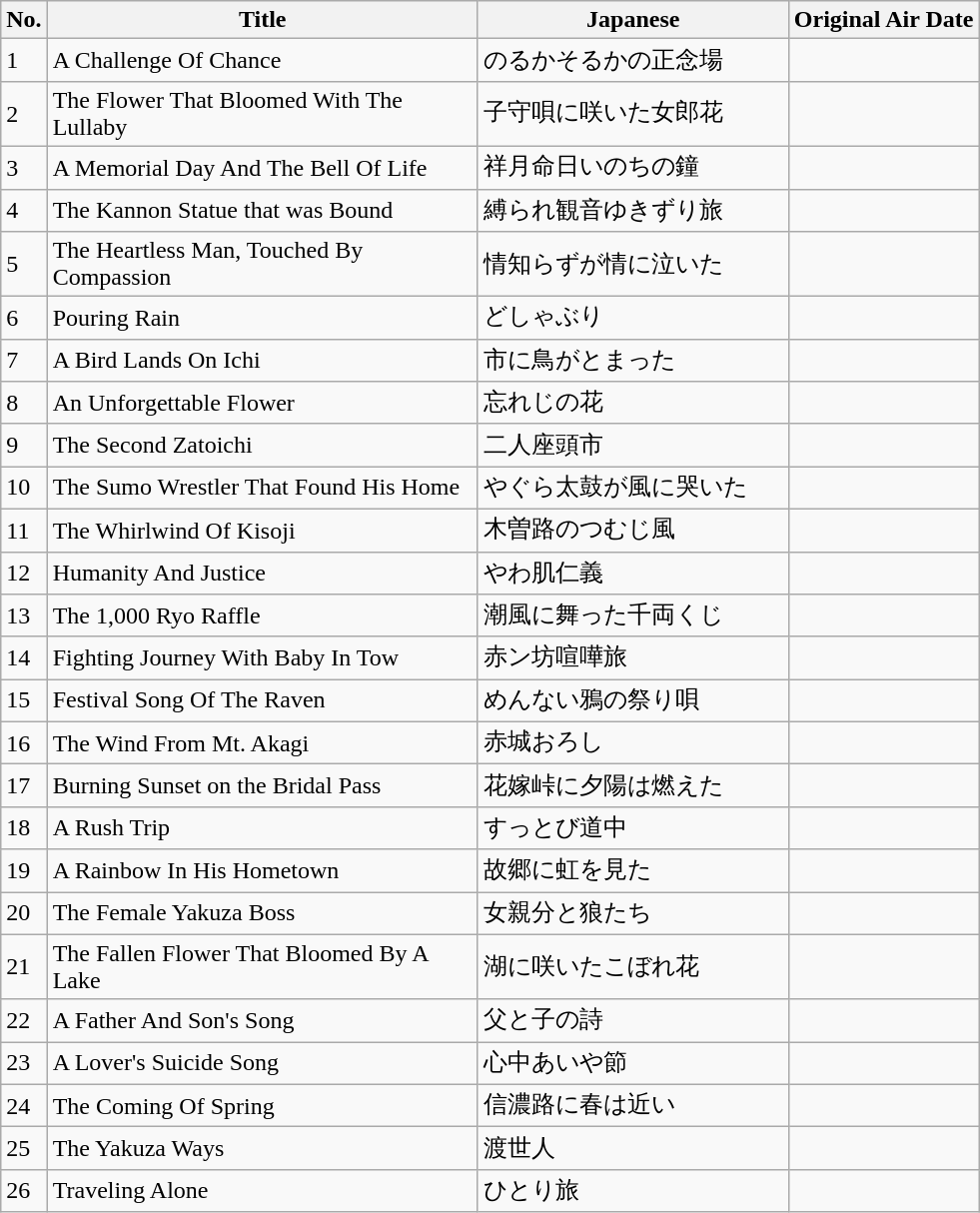<table class="wikitable">
<tr>
<th>No.</th>
<th width="280">Title</th>
<th width="200">Japanese</th>
<th width-"200">Original Air Date</th>
</tr>
<tr>
<td>1</td>
<td>A Challenge Of Chance</td>
<td>のるかそるかの正念場</td>
<td></td>
</tr>
<tr>
<td>2</td>
<td>The Flower That Bloomed With The Lullaby</td>
<td>子守唄に咲いた女郎花</td>
<td></td>
</tr>
<tr>
<td>3</td>
<td>A Memorial Day And The Bell Of Life</td>
<td>祥月命日いのちの鐘</td>
<td></td>
</tr>
<tr>
<td>4</td>
<td>The Kannon Statue that was Bound</td>
<td>縛られ観音ゆきずり旅</td>
<td></td>
</tr>
<tr>
<td>5</td>
<td>The Heartless Man, Touched By Compassion</td>
<td>情知らずが情に泣いた</td>
<td></td>
</tr>
<tr>
<td>6</td>
<td>Pouring Rain</td>
<td>どしゃぶり</td>
<td></td>
</tr>
<tr>
<td>7</td>
<td>A Bird Lands On Ichi</td>
<td>市に鳥がとまった</td>
<td></td>
</tr>
<tr>
<td>8</td>
<td>An Unforgettable Flower</td>
<td>忘れじの花</td>
<td></td>
</tr>
<tr>
<td>9</td>
<td>The Second Zatoichi</td>
<td>二人座頭市</td>
<td></td>
</tr>
<tr>
<td>10</td>
<td>The Sumo Wrestler That Found His Home</td>
<td>やぐら太鼓が風に哭いた</td>
<td></td>
</tr>
<tr>
<td>11</td>
<td>The Whirlwind Of Kisoji</td>
<td>木曽路のつむじ風</td>
<td></td>
</tr>
<tr>
<td>12</td>
<td>Humanity And Justice</td>
<td>やわ肌仁義</td>
<td></td>
</tr>
<tr>
<td>13</td>
<td>The 1,000 Ryo Raffle</td>
<td>潮風に舞った千両くじ</td>
<td></td>
</tr>
<tr>
<td>14</td>
<td>Fighting Journey With Baby In Tow</td>
<td>赤ン坊喧嘩旅</td>
<td></td>
</tr>
<tr>
<td>15</td>
<td>Festival Song Of The Raven</td>
<td>めんない鴉の祭り唄</td>
<td></td>
</tr>
<tr>
<td>16</td>
<td>The Wind From Mt. Akagi</td>
<td>赤城おろし</td>
<td></td>
</tr>
<tr>
<td>17</td>
<td>Burning Sunset on the Bridal Pass</td>
<td>花嫁峠に夕陽は燃えた</td>
<td></td>
</tr>
<tr>
<td>18</td>
<td>A Rush Trip</td>
<td>すっとび道中</td>
<td></td>
</tr>
<tr>
<td>19</td>
<td>A Rainbow In His Hometown</td>
<td>故郷に虹を見た</td>
<td></td>
</tr>
<tr>
<td>20</td>
<td>The Female Yakuza Boss</td>
<td>女親分と狼たち</td>
<td></td>
</tr>
<tr>
<td>21</td>
<td>The Fallen Flower That Bloomed By A Lake</td>
<td>湖に咲いたこぼれ花</td>
<td></td>
</tr>
<tr>
<td>22</td>
<td>A Father And Son's Song</td>
<td>父と子の詩</td>
<td></td>
</tr>
<tr>
<td>23</td>
<td>A Lover's Suicide Song</td>
<td>心中あいや節</td>
<td></td>
</tr>
<tr>
<td>24</td>
<td>The Coming Of Spring</td>
<td>信濃路に春は近い</td>
<td></td>
</tr>
<tr>
<td>25</td>
<td>The Yakuza Ways</td>
<td>渡世人</td>
<td></td>
</tr>
<tr>
<td>26</td>
<td>Traveling Alone</td>
<td>ひとり旅</td>
<td></td>
</tr>
</table>
